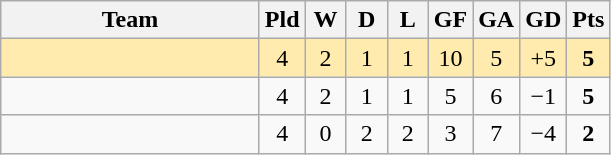<table class="wikitable" style="text-align:center">
<tr>
<th width=165>Team</th>
<th width=20>Pld</th>
<th width=20>W</th>
<th width=20>D</th>
<th width=20>L</th>
<th width=20>GF</th>
<th width=20>GA</th>
<th width=20>GD</th>
<th width=20>Pts</th>
</tr>
<tr bgcolor="#ffebad">
<td align="left"></td>
<td>4</td>
<td>2</td>
<td>1</td>
<td>1</td>
<td>10</td>
<td>5</td>
<td>+5</td>
<td><strong>5</strong></td>
</tr>
<tr>
<td align="left"></td>
<td>4</td>
<td>2</td>
<td>1</td>
<td>1</td>
<td>5</td>
<td>6</td>
<td>−1</td>
<td><strong>5</strong></td>
</tr>
<tr>
<td align="left"></td>
<td>4</td>
<td>0</td>
<td>2</td>
<td>2</td>
<td>3</td>
<td>7</td>
<td>−4</td>
<td><strong>2</strong></td>
</tr>
</table>
